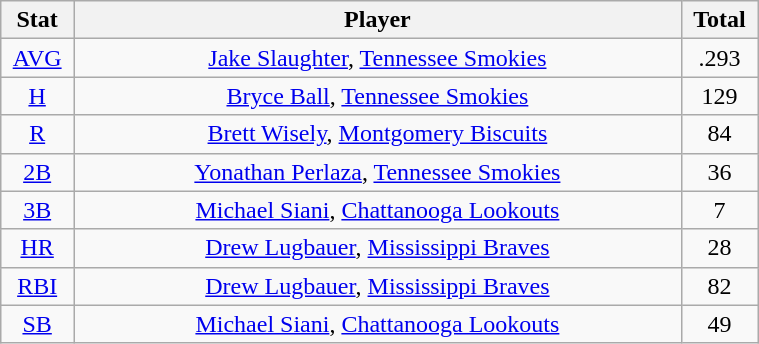<table class="wikitable" width="40%" style="text-align:center;">
<tr>
<th width="5%">Stat</th>
<th width="60%">Player</th>
<th width="5%">Total</th>
</tr>
<tr>
<td><a href='#'>AVG</a></td>
<td><a href='#'>Jake Slaughter</a>, <a href='#'>Tennessee Smokies</a></td>
<td>.293</td>
</tr>
<tr>
<td><a href='#'>H</a></td>
<td><a href='#'>Bryce Ball</a>, <a href='#'>Tennessee Smokies</a></td>
<td>129</td>
</tr>
<tr>
<td><a href='#'>R</a></td>
<td><a href='#'>Brett Wisely</a>, <a href='#'>Montgomery Biscuits</a></td>
<td>84</td>
</tr>
<tr>
<td><a href='#'>2B</a></td>
<td><a href='#'>Yonathan Perlaza</a>, <a href='#'>Tennessee Smokies</a></td>
<td>36</td>
</tr>
<tr>
<td><a href='#'>3B</a></td>
<td><a href='#'>Michael Siani</a>, <a href='#'>Chattanooga Lookouts</a></td>
<td>7</td>
</tr>
<tr>
<td><a href='#'>HR</a></td>
<td><a href='#'>Drew Lugbauer</a>, <a href='#'>Mississippi Braves</a></td>
<td>28</td>
</tr>
<tr>
<td><a href='#'>RBI</a></td>
<td><a href='#'>Drew Lugbauer</a>, <a href='#'>Mississippi Braves</a></td>
<td>82</td>
</tr>
<tr>
<td><a href='#'>SB</a></td>
<td><a href='#'>Michael Siani</a>, <a href='#'>Chattanooga Lookouts</a></td>
<td>49</td>
</tr>
</table>
